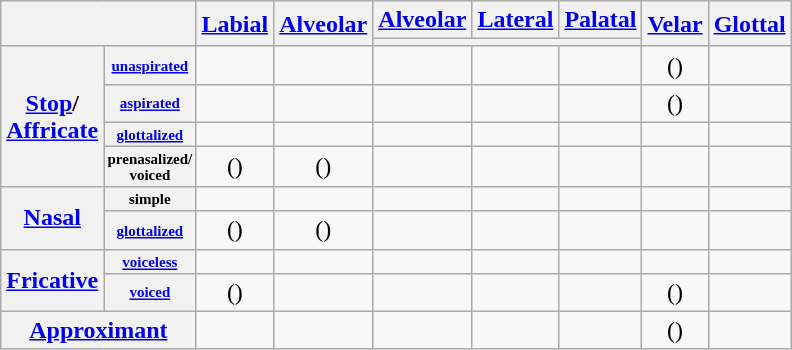<table class="wikitable" style="text-align: center;">
<tr>
<th colspan="2" rowspan="2"></th>
<th rowspan="2"><a href='#'>Labial</a></th>
<th rowspan="2"><a href='#'>Alveolar</a></th>
<th><a href='#'>Alveolar</a></th>
<th><a href='#'>Lateral</a></th>
<th><a href='#'>Palatal</a></th>
<th rowspan="2"><a href='#'>Velar</a></th>
<th rowspan="2"><a href='#'>Glottal</a></th>
</tr>
<tr style="font-size: x-small;">
<th colspan="3"></th>
</tr>
<tr>
<th rowspan="4"><a href='#'>Stop</a>/<br><a href='#'>Affricate</a></th>
<th style="font-size: x-small;"><a href='#'>unaspirated</a></th>
<td></td>
<td></td>
<td></td>
<td></td>
<td></td>
<td> ()</td>
<td></td>
</tr>
<tr>
<th style="font-size: x-small;"><a href='#'>aspirated</a></th>
<td></td>
<td></td>
<td></td>
<td></td>
<td></td>
<td> ()</td>
<td></td>
</tr>
<tr>
<th style="font-size: x-small;"><a href='#'>glottalized</a></th>
<td></td>
<td></td>
<td></td>
<td></td>
<td></td>
<td></td>
<td></td>
</tr>
<tr>
<th style="font-size: x-small;">prenasalized/<br>voiced</th>
<td>()</td>
<td>()</td>
<td></td>
<td></td>
<td></td>
<td></td>
<td></td>
</tr>
<tr>
<th rowspan="2"><a href='#'>Nasal</a></th>
<th style="font-size: x-small;">simple</th>
<td></td>
<td></td>
<td></td>
<td></td>
<td></td>
<td></td>
<td></td>
</tr>
<tr>
<th style="font-size: x-small;"><a href='#'>glottalized</a></th>
<td>()</td>
<td>()</td>
<td></td>
<td></td>
<td></td>
<td></td>
<td></td>
</tr>
<tr>
<th rowspan="2"><a href='#'>Fricative</a></th>
<th style="font-size: x-small;"><a href='#'>voiceless</a></th>
<td></td>
<td></td>
<td></td>
<td></td>
<td></td>
<td></td>
<td></td>
</tr>
<tr>
<th style="font-size:x-small;"><a href='#'>voiced</a></th>
<td>()</td>
<td></td>
<td></td>
<td></td>
<td></td>
<td> ()</td>
<td></td>
</tr>
<tr>
<th colspan="2"><a href='#'>Approximant</a></th>
<td></td>
<td></td>
<td></td>
<td></td>
<td></td>
<td>()</td>
<td></td>
</tr>
</table>
